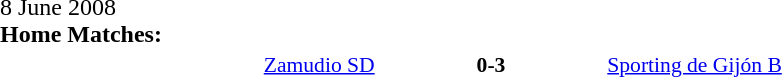<table width=100% cellspacing=1>
<tr>
<th width=20%></th>
<th width=12%></th>
<th width=20%></th>
<th></th>
</tr>
<tr>
<td>8 June 2008<br><strong>Home Matches:</strong></td>
</tr>
<tr style=font-size:90%>
<td align=right><a href='#'>Zamudio SD</a></td>
<td align=center><strong>0-3</strong></td>
<td><a href='#'>Sporting de Gijón B</a></td>
</tr>
</table>
